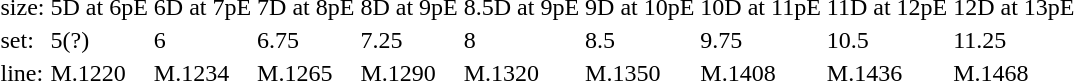<table style="margin-left:40px;">
<tr>
<td>size:</td>
<td>5D at 6pE</td>
<td>6D at 7pE</td>
<td>7D at 8pE</td>
<td>8D at 9pE</td>
<td>8.5D at 9pE</td>
<td>9D at 10pE</td>
<td>10D at 11pE</td>
<td>11D at 12pE</td>
<td>12D at 13pE</td>
</tr>
<tr>
<td>set:</td>
<td>5(?)</td>
<td>6</td>
<td>6.75</td>
<td>7.25</td>
<td>8</td>
<td>8.5</td>
<td>9.75</td>
<td>10.5</td>
<td>11.25</td>
</tr>
<tr>
<td>line:</td>
<td>M.1220</td>
<td>M.1234</td>
<td>M.1265</td>
<td>M.1290</td>
<td>M.1320</td>
<td>M.1350</td>
<td>M.1408</td>
<td>M.1436</td>
<td>M.1468</td>
</tr>
</table>
